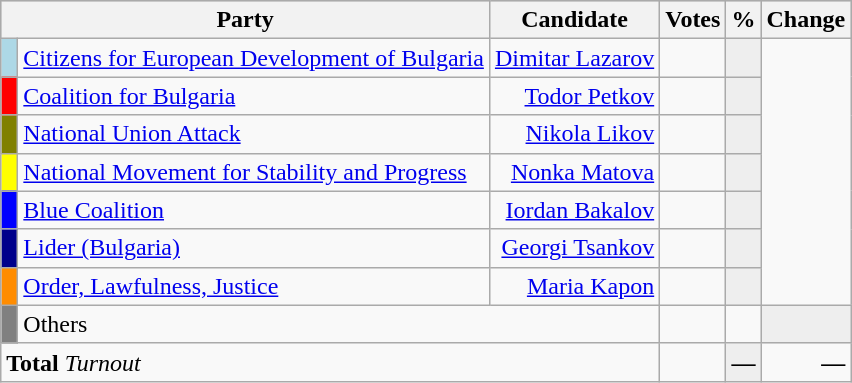<table class="wikitable" border="1">
<tr style="background-color:#C9C9C9">
<th align=left colspan=2 valign=top>Party</th>
<th align-right>Candidate</th>
<th align-right>Votes</th>
<th align=right>%</th>
<th align=right>Change</th>
</tr>
<tr>
<td bgcolor="lightblue"> </td>
<td align=left><a href='#'>Citizens for European Development of Bulgaria</a></td>
<td align=right><a href='#'>Dimitar Lazarov</a></td>
<td align=right></td>
<td align=right style="background-color:#EEEEEE"></td>
</tr>
<tr>
<td bgcolor="red"> </td>
<td align=left><a href='#'>Coalition for Bulgaria</a></td>
<td align=right><a href='#'>Todor Petkov</a></td>
<td align=right></td>
<td align=right style="background-color:#EEEEEE"></td>
</tr>
<tr>
<td bgcolor="#808000"> </td>
<td align=left><a href='#'>National Union Attack</a></td>
<td align=right><a href='#'>Nikola Likov</a></td>
<td align=right></td>
<td align=right style="background-color:#EEEEEE"></td>
</tr>
<tr>
<td bgcolor="yellow"> </td>
<td align=left><a href='#'>National Movement for Stability and Progress</a></td>
<td align=right><a href='#'>Nonka Matova</a></td>
<td align=right></td>
<td align=right style="background-color:#EEEEEE"></td>
</tr>
<tr>
<td bgcolor="blue"> </td>
<td align=left><a href='#'>Blue Coalition</a></td>
<td align=right><a href='#'>Iordan Bakalov</a></td>
<td align=right></td>
<td align=right style="background-color:#EEEEEE"></td>
</tr>
<tr>
<td bgcolor="darkblue"> </td>
<td align=left><a href='#'>Lider (Bulgaria)</a></td>
<td align=right><a href='#'>Georgi Tsankov</a></td>
<td align=right></td>
<td align=right style="background-color:#EEEEEE"></td>
</tr>
<tr>
<td bgcolor="darkorange"> </td>
<td align=left><a href='#'>Order, Lawfulness, Justice</a></td>
<td align=right><a href='#'>Maria Kapon</a></td>
<td align=right></td>
<td align=right style="background-color:#EEEEEE"></td>
</tr>
<tr>
<td bgcolor="grey"> </td>
<td align=left colspan=2>Others</td>
<td align=right></td>
<td align=right></td>
<td align=right style="background-color:#EEEEEE"></td>
</tr>
<tr>
<td align=left colspan=3><strong>Total</strong>      <em> Turnout</em></td>
<td align=right></td>
<td align=right style="background-color:#EEEEEE"><strong>—</strong></td>
<td align=right><strong>—</strong></td>
</tr>
</table>
